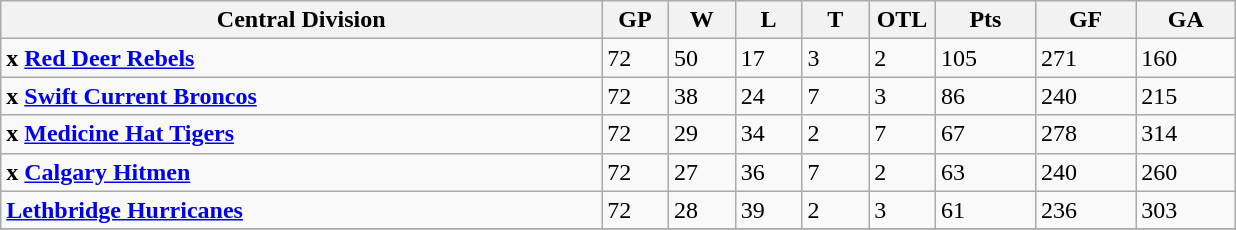<table class="wikitable">
<tr>
<th width="45%">Central Division</th>
<th width="5%">GP</th>
<th width="5%">W</th>
<th width="5%">L</th>
<th width="5%">T</th>
<th width="5%">OTL</th>
<th width="7.5%">Pts</th>
<th width="7.5%">GF</th>
<th width="7.5%">GA</th>
</tr>
<tr>
<td><strong>x <a href='#'>Red Deer Rebels</a></strong></td>
<td>72</td>
<td>50</td>
<td>17</td>
<td>3</td>
<td>2</td>
<td>105</td>
<td>271</td>
<td>160</td>
</tr>
<tr>
<td><strong>x <a href='#'>Swift Current Broncos</a></strong></td>
<td>72</td>
<td>38</td>
<td>24</td>
<td>7</td>
<td>3</td>
<td>86</td>
<td>240</td>
<td>215</td>
</tr>
<tr>
<td><strong>x <a href='#'>Medicine Hat Tigers</a></strong></td>
<td>72</td>
<td>29</td>
<td>34</td>
<td>2</td>
<td>7</td>
<td>67</td>
<td>278</td>
<td>314</td>
</tr>
<tr>
<td><strong>x <a href='#'>Calgary Hitmen</a></strong></td>
<td>72</td>
<td>27</td>
<td>36</td>
<td>7</td>
<td>2</td>
<td>63</td>
<td>240</td>
<td>260</td>
</tr>
<tr>
<td><strong><a href='#'>Lethbridge Hurricanes</a></strong></td>
<td>72</td>
<td>28</td>
<td>39</td>
<td>2</td>
<td>3</td>
<td>61</td>
<td>236</td>
<td>303</td>
</tr>
<tr>
</tr>
</table>
